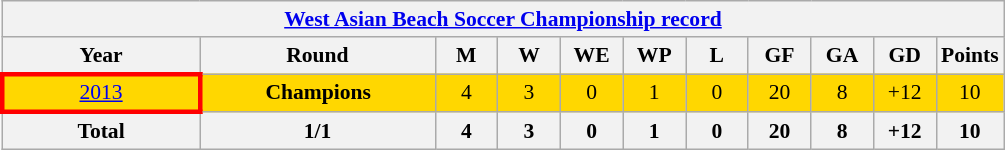<table class="wikitable" style="text-align: center;font-size:90%;">
<tr>
<th colspan=11><a href='#'>West Asian Beach Soccer Championship record</a></th>
</tr>
<tr>
<th width=125>Year</th>
<th width=150>Round</th>
<th width=35>M</th>
<th width=35>W</th>
<th width=35>WE</th>
<th width=35>WP</th>
<th width=35>L</th>
<th width=35>GF</th>
<th width=35>GA</th>
<th width=35>GD</th>
<th width=35>Points</th>
</tr>
<tr bgcolor=gold>
<td style="border: 3px solid red"> <a href='#'>2013</a></td>
<td><strong>Champions</strong></td>
<td>4</td>
<td>3</td>
<td>0</td>
<td>1</td>
<td>0</td>
<td>20</td>
<td>8</td>
<td>+12</td>
<td>10</td>
</tr>
<tr>
<th>Total</th>
<th>1/1</th>
<th>4</th>
<th>3</th>
<th>0</th>
<th>1</th>
<th>0</th>
<th>20</th>
<th>8</th>
<th>+12</th>
<th>10</th>
</tr>
</table>
